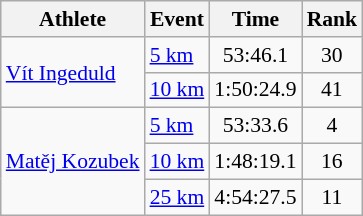<table class="wikitable" style="font-size:90%;">
<tr>
<th>Athlete</th>
<th>Event</th>
<th>Time</th>
<th>Rank</th>
</tr>
<tr align=center>
<td align=left rowspan=2><a href='#'>Vít Ingeduld</a></td>
<td align=left><a href='#'>5 km</a></td>
<td>53:46.1</td>
<td>30</td>
</tr>
<tr align=center>
<td align=left><a href='#'>10 km</a></td>
<td>1:50:24.9</td>
<td>41</td>
</tr>
<tr align=center>
<td align=left rowspan=3><a href='#'>Matěj Kozubek</a></td>
<td align=left><a href='#'>5 km</a></td>
<td>53:33.6</td>
<td>4</td>
</tr>
<tr align=center>
<td align=left><a href='#'>10 km</a></td>
<td>1:48:19.1</td>
<td>16</td>
</tr>
<tr align=center>
<td align=left><a href='#'>25 km</a></td>
<td>4:54:27.5</td>
<td>11</td>
</tr>
</table>
